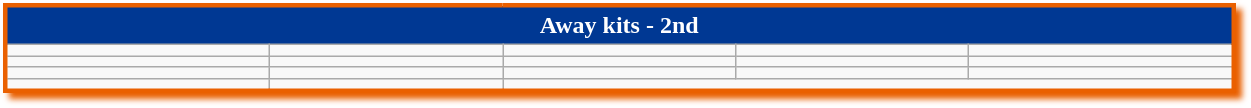<table class="wikitable mw-collapsible mw-collapsed" style="width:65%; border:solid 3px #EA6000; box-shadow: 4px 4px 4px #EA6000;">
<tr style="text-align:center; background-color:#003893; color:#FFFFFF; font-weight:bold;">
<td colspan=5>Away kits - 2nd</td>
</tr>
<tr>
<td></td>
<td></td>
<td></td>
<td></td>
<td></td>
</tr>
<tr>
<td></td>
<td></td>
<td></td>
<td></td>
<td></td>
</tr>
<tr>
<td></td>
<td></td>
<td></td>
<td></td>
<td></td>
</tr>
<tr>
<td></td>
<td></td>
</tr>
</table>
